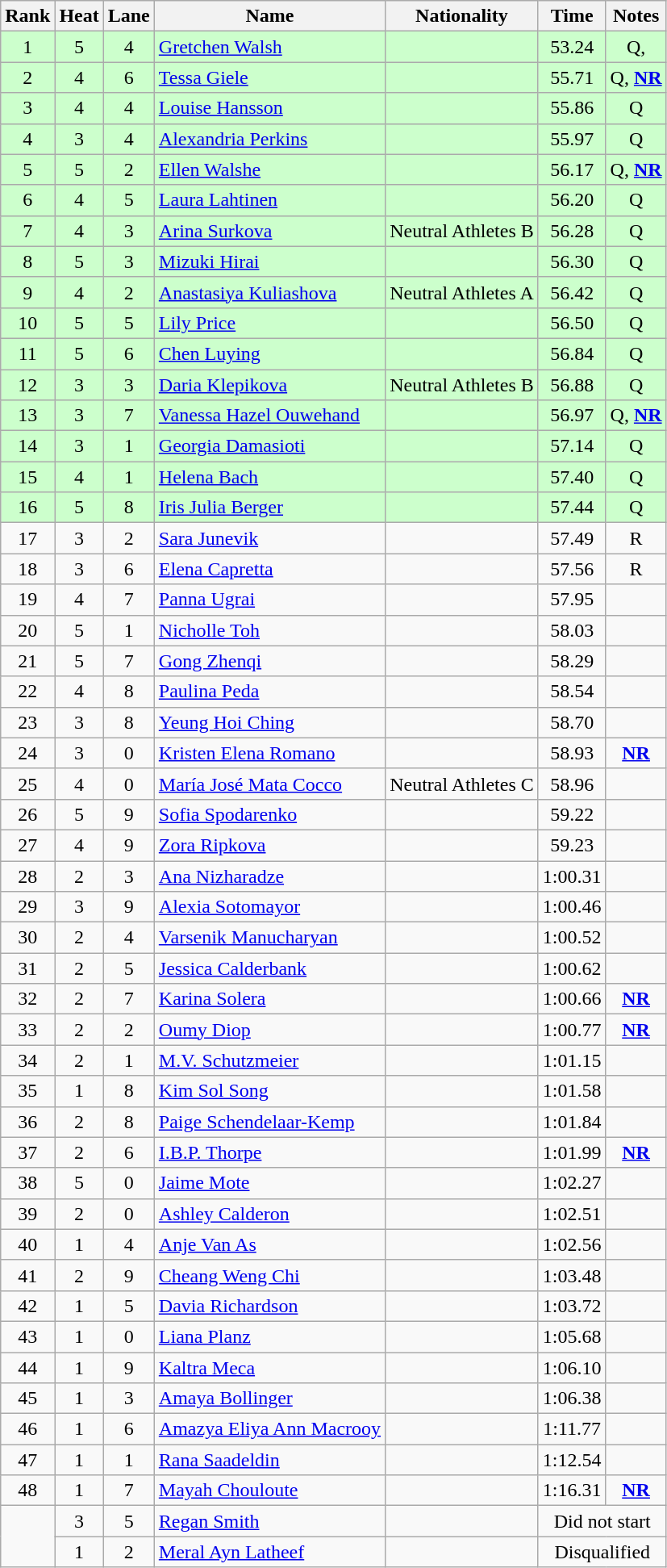<table class="wikitable sortable" style="text-align:center">
<tr>
<th>Rank</th>
<th>Heat</th>
<th>Lane</th>
<th>Name</th>
<th>Nationality</th>
<th>Time</th>
<th>Notes</th>
</tr>
<tr bgcolor=ccffcc>
<td>1</td>
<td>5</td>
<td>4</td>
<td align="left"><a href='#'>Gretchen Walsh</a></td>
<td align="left"></td>
<td>53.24</td>
<td>Q, </td>
</tr>
<tr bgcolor=ccffcc>
<td>2</td>
<td>4</td>
<td>6</td>
<td align="left"><a href='#'>Tessa Giele</a></td>
<td align="left"></td>
<td>55.71</td>
<td>Q, <strong><a href='#'>NR</a></strong></td>
</tr>
<tr bgcolor=ccffcc>
<td>3</td>
<td>4</td>
<td>4</td>
<td align="left"><a href='#'>Louise Hansson</a></td>
<td align="left"></td>
<td>55.86</td>
<td>Q</td>
</tr>
<tr bgcolor=ccffcc>
<td>4</td>
<td>3</td>
<td>4</td>
<td align="left"><a href='#'>Alexandria Perkins</a></td>
<td align="left"></td>
<td>55.97</td>
<td>Q</td>
</tr>
<tr bgcolor=ccffcc>
<td>5</td>
<td>5</td>
<td>2</td>
<td align="left"><a href='#'>Ellen Walshe</a></td>
<td align="left"></td>
<td>56.17</td>
<td>Q, <strong><a href='#'>NR</a></strong></td>
</tr>
<tr bgcolor=ccffcc>
<td>6</td>
<td>4</td>
<td>5</td>
<td align="left"><a href='#'>Laura Lahtinen</a></td>
<td align="left"></td>
<td>56.20</td>
<td>Q</td>
</tr>
<tr bgcolor=ccffcc>
<td>7</td>
<td>4</td>
<td>3</td>
<td align="left"><a href='#'>Arina Surkova</a></td>
<td align="left"> Neutral Athletes B</td>
<td>56.28</td>
<td>Q</td>
</tr>
<tr bgcolor=ccffcc>
<td>8</td>
<td>5</td>
<td>3</td>
<td align="left"><a href='#'>Mizuki Hirai</a></td>
<td align="left"></td>
<td>56.30</td>
<td>Q</td>
</tr>
<tr bgcolor=ccffcc>
<td>9</td>
<td>4</td>
<td>2</td>
<td align="left"><a href='#'>Anastasiya Kuliashova</a></td>
<td align="left"> Neutral Athletes A</td>
<td>56.42</td>
<td>Q</td>
</tr>
<tr bgcolor=ccffcc>
<td>10</td>
<td>5</td>
<td>5</td>
<td align="left"><a href='#'>Lily Price</a></td>
<td align="left"></td>
<td>56.50</td>
<td>Q</td>
</tr>
<tr bgcolor=ccffcc>
<td>11</td>
<td>5</td>
<td>6</td>
<td align="left"><a href='#'>Chen Luying</a></td>
<td align="left"></td>
<td>56.84</td>
<td>Q</td>
</tr>
<tr bgcolor=ccffcc>
<td>12</td>
<td>3</td>
<td>3</td>
<td align="left"><a href='#'>Daria Klepikova</a></td>
<td align="left"> Neutral Athletes B</td>
<td>56.88</td>
<td>Q</td>
</tr>
<tr bgcolor=ccffcc>
<td>13</td>
<td>3</td>
<td>7</td>
<td align="left"><a href='#'>Vanessa Hazel Ouwehand</a></td>
<td align="left"></td>
<td>56.97</td>
<td>Q, <strong><a href='#'>NR</a></strong></td>
</tr>
<tr bgcolor=ccffcc>
<td>14</td>
<td>3</td>
<td>1</td>
<td align="left"><a href='#'>Georgia Damasioti</a></td>
<td align="left"></td>
<td>57.14</td>
<td>Q</td>
</tr>
<tr bgcolor=ccffcc>
<td>15</td>
<td>4</td>
<td>1</td>
<td align="left"><a href='#'>Helena Bach</a></td>
<td align="left"></td>
<td>57.40</td>
<td>Q</td>
</tr>
<tr bgcolor=ccffcc>
<td>16</td>
<td>5</td>
<td>8</td>
<td align="left"><a href='#'>Iris Julia Berger</a></td>
<td align="left"></td>
<td>57.44</td>
<td>Q</td>
</tr>
<tr>
<td>17</td>
<td>3</td>
<td>2</td>
<td align="left"><a href='#'>Sara Junevik</a></td>
<td align="left"></td>
<td>57.49</td>
<td>R</td>
</tr>
<tr>
<td>18</td>
<td>3</td>
<td>6</td>
<td align="left"><a href='#'>Elena Capretta</a></td>
<td align="left"></td>
<td>57.56</td>
<td>R</td>
</tr>
<tr>
<td>19</td>
<td>4</td>
<td>7</td>
<td align="left"><a href='#'>Panna Ugrai</a></td>
<td align="left"></td>
<td>57.95</td>
<td></td>
</tr>
<tr>
<td>20</td>
<td>5</td>
<td>1</td>
<td align="left"><a href='#'>Nicholle Toh</a></td>
<td align="left"></td>
<td>58.03</td>
<td></td>
</tr>
<tr>
<td>21</td>
<td>5</td>
<td>7</td>
<td align="left"><a href='#'>Gong Zhenqi</a></td>
<td align="left"></td>
<td>58.29</td>
<td></td>
</tr>
<tr>
<td>22</td>
<td>4</td>
<td>8</td>
<td align="left"><a href='#'>Paulina Peda</a></td>
<td align="left"></td>
<td>58.54</td>
<td></td>
</tr>
<tr>
<td>23</td>
<td>3</td>
<td>8</td>
<td align="left"><a href='#'>Yeung Hoi Ching</a></td>
<td align="left"></td>
<td>58.70</td>
<td></td>
</tr>
<tr>
<td>24</td>
<td>3</td>
<td>0</td>
<td align="left"><a href='#'>Kristen Elena Romano</a></td>
<td align="left"></td>
<td>58.93</td>
<td><strong><a href='#'>NR</a></strong></td>
</tr>
<tr>
<td>25</td>
<td>4</td>
<td>0</td>
<td align="left"><a href='#'>María José Mata Cocco</a></td>
<td align="left"> Neutral Athletes C</td>
<td>58.96</td>
<td></td>
</tr>
<tr>
<td>26</td>
<td>5</td>
<td>9</td>
<td align="left"><a href='#'>Sofia Spodarenko</a></td>
<td align="left"></td>
<td>59.22</td>
<td></td>
</tr>
<tr>
<td>27</td>
<td>4</td>
<td>9</td>
<td align="left"><a href='#'>Zora Ripkova</a></td>
<td align="left"></td>
<td>59.23</td>
<td></td>
</tr>
<tr>
<td>28</td>
<td>2</td>
<td>3</td>
<td align="left"><a href='#'>Ana Nizharadze</a></td>
<td align="left"></td>
<td>1:00.31</td>
<td></td>
</tr>
<tr>
<td>29</td>
<td>3</td>
<td>9</td>
<td align="left"><a href='#'>Alexia Sotomayor</a></td>
<td align="left"></td>
<td>1:00.46</td>
<td></td>
</tr>
<tr>
<td>30</td>
<td>2</td>
<td>4</td>
<td align="left"><a href='#'>Varsenik Manucharyan</a></td>
<td align="left"></td>
<td>1:00.52</td>
<td></td>
</tr>
<tr>
<td>31</td>
<td>2</td>
<td>5</td>
<td align="left"><a href='#'>Jessica Calderbank</a></td>
<td align="left"></td>
<td>1:00.62</td>
<td></td>
</tr>
<tr>
<td>32</td>
<td>2</td>
<td>7</td>
<td align="left"><a href='#'>Karina Solera</a></td>
<td align="left"></td>
<td>1:00.66</td>
<td><strong><a href='#'>NR</a></strong></td>
</tr>
<tr>
<td>33</td>
<td>2</td>
<td>2</td>
<td align="left"><a href='#'>Oumy Diop</a></td>
<td align="left"></td>
<td>1:00.77</td>
<td><strong><a href='#'>NR</a></strong></td>
</tr>
<tr>
<td>34</td>
<td>2</td>
<td>1</td>
<td align="left"><a href='#'>M.V. Schutzmeier</a></td>
<td align="left"></td>
<td>1:01.15</td>
<td></td>
</tr>
<tr>
<td>35</td>
<td>1</td>
<td>8</td>
<td align="left"><a href='#'>Kim Sol Song</a></td>
<td align="left"></td>
<td>1:01.58</td>
<td></td>
</tr>
<tr>
<td>36</td>
<td>2</td>
<td>8</td>
<td align="left"><a href='#'>Paige Schendelaar-Kemp</a></td>
<td align="left"></td>
<td>1:01.84</td>
<td></td>
</tr>
<tr>
<td>37</td>
<td>2</td>
<td>6</td>
<td align="left"><a href='#'>I.B.P. Thorpe</a></td>
<td align="left"></td>
<td>1:01.99</td>
<td><strong><a href='#'>NR</a></strong></td>
</tr>
<tr>
<td>38</td>
<td>5</td>
<td>0</td>
<td align="left"><a href='#'>Jaime Mote</a></td>
<td align="left"></td>
<td>1:02.27</td>
<td></td>
</tr>
<tr>
<td>39</td>
<td>2</td>
<td>0</td>
<td align="left"><a href='#'>Ashley Calderon</a></td>
<td align="left"></td>
<td>1:02.51</td>
<td></td>
</tr>
<tr>
<td>40</td>
<td>1</td>
<td>4</td>
<td align="left"><a href='#'>Anje Van As</a></td>
<td align="left"></td>
<td>1:02.56</td>
<td></td>
</tr>
<tr>
<td>41</td>
<td>2</td>
<td>9</td>
<td align="left"><a href='#'>Cheang Weng Chi</a></td>
<td align="left"></td>
<td>1:03.48</td>
<td></td>
</tr>
<tr>
<td>42</td>
<td>1</td>
<td>5</td>
<td align="left"><a href='#'>Davia Richardson</a></td>
<td align="left"></td>
<td>1:03.72</td>
<td></td>
</tr>
<tr>
<td>43</td>
<td>1</td>
<td>0</td>
<td align="left"><a href='#'>Liana Planz</a></td>
<td align="left"></td>
<td>1:05.68</td>
<td></td>
</tr>
<tr>
<td>44</td>
<td>1</td>
<td>9</td>
<td align="left"><a href='#'>Kaltra Meca</a></td>
<td align="left"></td>
<td>1:06.10</td>
<td></td>
</tr>
<tr>
<td>45</td>
<td>1</td>
<td>3</td>
<td align="left"><a href='#'>Amaya Bollinger</a></td>
<td align="left"></td>
<td>1:06.38</td>
<td></td>
</tr>
<tr>
<td>46</td>
<td>1</td>
<td>6</td>
<td align="left"><a href='#'>Amazya Eliya Ann Macrooy</a></td>
<td align="left"></td>
<td>1:11.77</td>
<td></td>
</tr>
<tr>
<td>47</td>
<td>1</td>
<td>1</td>
<td align="left"><a href='#'>Rana Saadeldin</a></td>
<td align="left"></td>
<td>1:12.54</td>
<td></td>
</tr>
<tr>
<td>48</td>
<td>1</td>
<td>7</td>
<td align="left"><a href='#'>Mayah Chouloute</a></td>
<td align="left"></td>
<td>1:16.31</td>
<td><strong><a href='#'>NR</a></strong></td>
</tr>
<tr>
<td rowspan="2"></td>
<td>3</td>
<td>5</td>
<td align="left"><a href='#'>Regan Smith</a></td>
<td align="left"></td>
<td colspan="2">Did not start</td>
</tr>
<tr>
<td>1</td>
<td>2</td>
<td align="left"><a href='#'>Meral Ayn Latheef</a></td>
<td align="left"></td>
<td colspan="2">Disqualified</td>
</tr>
</table>
